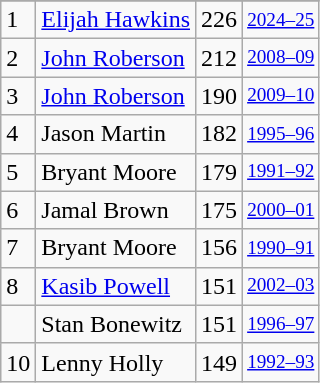<table class="wikitable">
<tr>
</tr>
<tr>
<td>1</td>
<td><a href='#'>Elijah Hawkins</a></td>
<td>226</td>
<td style="font-size:80%;"><a href='#'>2024–25</a></td>
</tr>
<tr>
<td>2</td>
<td><a href='#'>John Roberson</a></td>
<td>212</td>
<td style="font-size:80%;"><a href='#'>2008–09</a></td>
</tr>
<tr>
<td>3</td>
<td><a href='#'>John Roberson</a></td>
<td>190</td>
<td style="font-size:80%;"><a href='#'>2009–10</a></td>
</tr>
<tr>
<td>4</td>
<td>Jason Martin</td>
<td>182</td>
<td style="font-size:80%;"><a href='#'>1995–96</a></td>
</tr>
<tr>
<td>5</td>
<td>Bryant Moore</td>
<td>179</td>
<td style="font-size:80%;"><a href='#'>1991–92</a></td>
</tr>
<tr>
<td>6</td>
<td>Jamal Brown</td>
<td>175</td>
<td style="font-size:80%;"><a href='#'>2000–01</a></td>
</tr>
<tr>
<td>7</td>
<td>Bryant Moore</td>
<td>156</td>
<td style="font-size:80%;"><a href='#'>1990–91</a></td>
</tr>
<tr>
<td>8</td>
<td><a href='#'>Kasib Powell</a></td>
<td>151</td>
<td style="font-size:80%;"><a href='#'>2002–03</a></td>
</tr>
<tr>
<td></td>
<td>Stan Bonewitz</td>
<td>151</td>
<td style="font-size:80%;"><a href='#'>1996–97</a></td>
</tr>
<tr>
<td>10</td>
<td>Lenny Holly</td>
<td>149</td>
<td style="font-size:80%;"><a href='#'>1992–93</a></td>
</tr>
</table>
